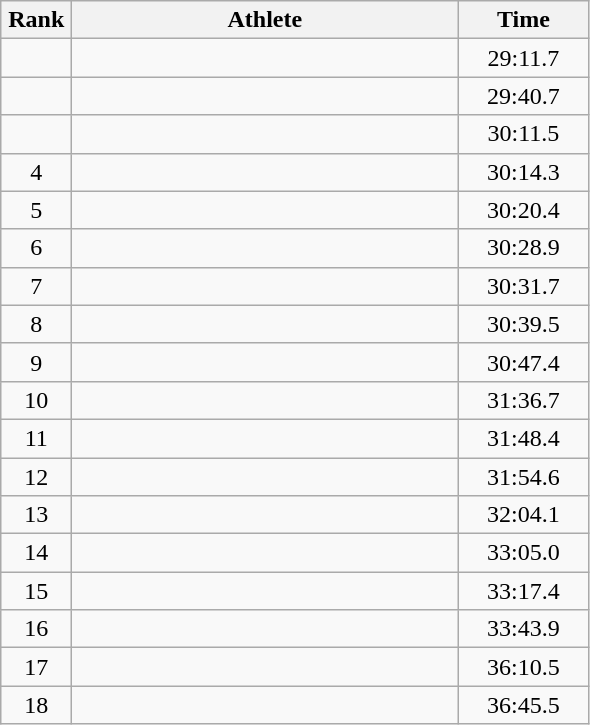<table class=wikitable style="text-align:center">
<tr>
<th width=40>Rank</th>
<th width=250>Athlete</th>
<th width=80>Time</th>
</tr>
<tr>
<td></td>
<td align=left></td>
<td>29:11.7</td>
</tr>
<tr>
<td></td>
<td align=left></td>
<td>29:40.7</td>
</tr>
<tr>
<td></td>
<td align=left></td>
<td>30:11.5</td>
</tr>
<tr>
<td>4</td>
<td align=left></td>
<td>30:14.3</td>
</tr>
<tr>
<td>5</td>
<td align=left></td>
<td>30:20.4</td>
</tr>
<tr>
<td>6</td>
<td align=left></td>
<td>30:28.9</td>
</tr>
<tr>
<td>7</td>
<td align=left></td>
<td>30:31.7</td>
</tr>
<tr>
<td>8</td>
<td align=left></td>
<td>30:39.5</td>
</tr>
<tr>
<td>9</td>
<td align=left></td>
<td>30:47.4</td>
</tr>
<tr>
<td>10</td>
<td align=left></td>
<td>31:36.7</td>
</tr>
<tr>
<td>11</td>
<td align=left></td>
<td>31:48.4</td>
</tr>
<tr>
<td>12</td>
<td align=left></td>
<td>31:54.6</td>
</tr>
<tr>
<td>13</td>
<td align=left></td>
<td>32:04.1</td>
</tr>
<tr>
<td>14</td>
<td align=left></td>
<td>33:05.0</td>
</tr>
<tr>
<td>15</td>
<td align=left></td>
<td>33:17.4</td>
</tr>
<tr>
<td>16</td>
<td align=left></td>
<td>33:43.9</td>
</tr>
<tr>
<td>17</td>
<td align=left></td>
<td>36:10.5</td>
</tr>
<tr>
<td>18</td>
<td align=left></td>
<td>36:45.5</td>
</tr>
</table>
